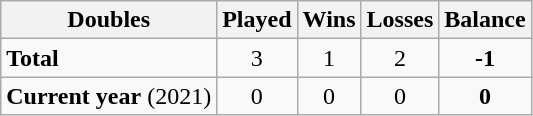<table class="wikitable" style="text-align:center">
<tr>
<th>Doubles</th>
<th>Played</th>
<th>Wins</th>
<th>Losses</th>
<th>Balance</th>
</tr>
<tr>
<td align=left><strong>Total</strong></td>
<td>3</td>
<td>1</td>
<td>2</td>
<td><strong>-1</strong></td>
</tr>
<tr>
<td align=left><strong>Current year</strong> (2021)</td>
<td>0</td>
<td>0</td>
<td>0</td>
<td><strong>0</strong></td>
</tr>
</table>
